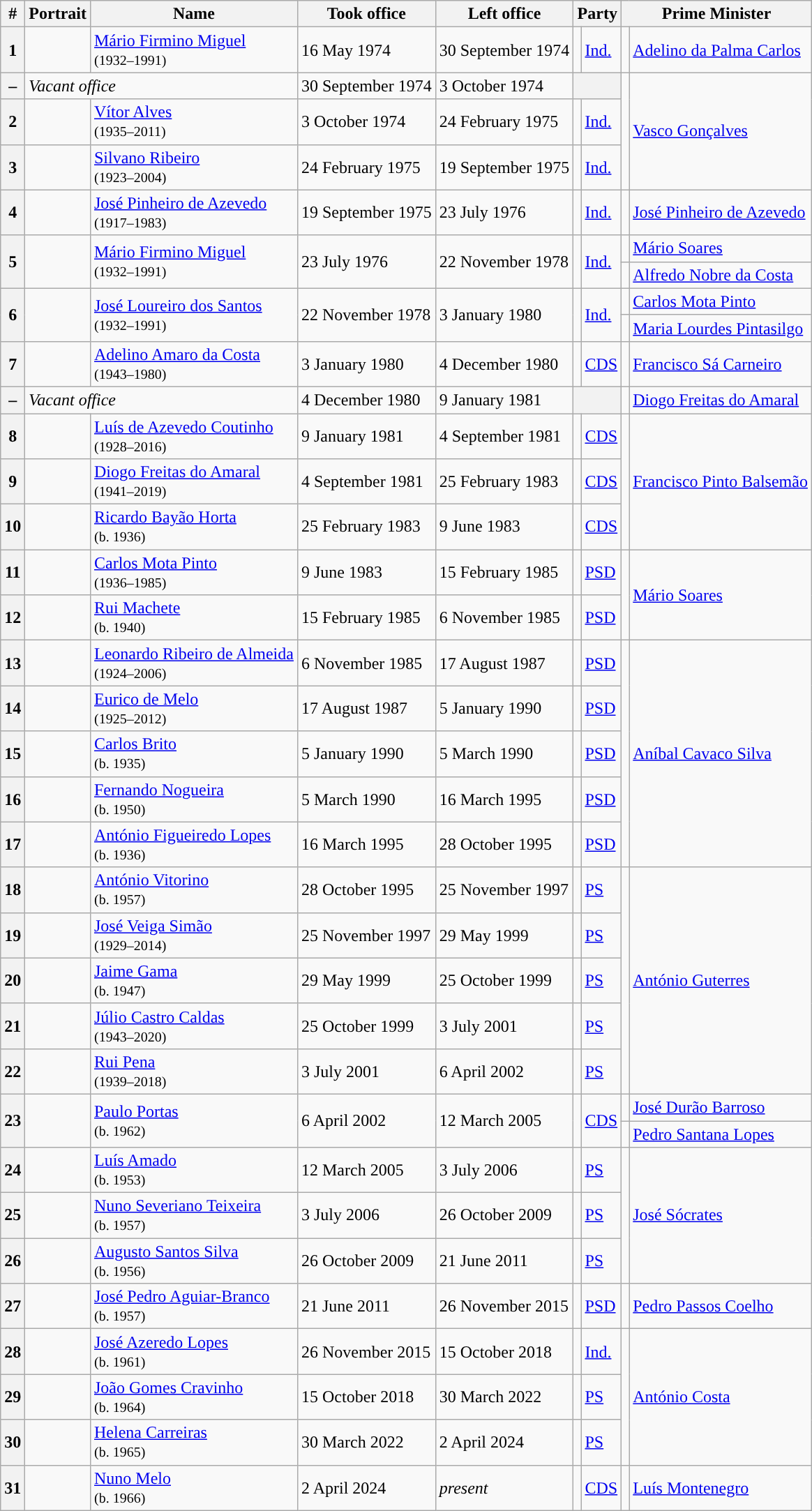<table class="wikitable">
<tr>
<th>#</th>
<th>Portrait</th>
<th>Name</th>
<th>Took office</th>
<th>Left office</th>
<th colspan="2">Party</th>
<th colspan="2">Prime Minister</th>
</tr>
<tr>
<th>1</th>
<td></td>
<td><a href='#'>Mário Firmino Miguel</a><br><small>(1932–1991)</small></td>
<td>16 May 1974</td>
<td>30 September 1974</td>
<td style="background-color: "></td>
<td><a href='#'>Ind.</a></td>
<td style="background-color: "></td>
<td><a href='#'>Adelino da Palma Carlos</a></td>
</tr>
<tr>
<th>–</th>
<td colspan="2"><em>Vacant office</em></td>
<td>30 September 1974</td>
<td>3 October 1974</td>
<th colspan="2"></th>
<td rowspan="3" style="background-color: "></td>
<td rowspan="3"><a href='#'>Vasco Gonçalves</a></td>
</tr>
<tr>
<th>2</th>
<td></td>
<td><a href='#'>Vítor Alves</a><br><small>(1935–2011)</small></td>
<td>3 October 1974</td>
<td>24 February 1975</td>
<td style="background-color: "></td>
<td><a href='#'>Ind.</a></td>
</tr>
<tr>
<th>3</th>
<td></td>
<td><a href='#'>Silvano Ribeiro</a><br><small>(1923–2004)</small></td>
<td>24 February 1975</td>
<td>19 September 1975</td>
<td style="background-color: "></td>
<td><a href='#'>Ind.</a></td>
</tr>
<tr>
<th>4</th>
<td></td>
<td><a href='#'>José Pinheiro de Azevedo</a><br><small>(1917–1983)</small></td>
<td>19 September 1975</td>
<td>23 July 1976</td>
<td style="background-color: "></td>
<td><a href='#'>Ind.</a></td>
<td style="background-color: "></td>
<td><a href='#'>José Pinheiro de Azevedo</a></td>
</tr>
<tr>
<th rowspan="2">5</th>
<td rowspan="2"></td>
<td rowspan="2"><a href='#'>Mário Firmino Miguel</a><br><small>(1932–1991)</small></td>
<td rowspan="2">23 July 1976</td>
<td rowspan="2">22 November 1978</td>
<td rowspan="2" style="background-color: "></td>
<td rowspan="2"><a href='#'>Ind.</a></td>
<td style="background-color: "></td>
<td><a href='#'>Mário Soares</a></td>
</tr>
<tr>
<td style="background-color: "></td>
<td><a href='#'>Alfredo Nobre da Costa</a></td>
</tr>
<tr>
<th rowspan="2">6</th>
<td rowspan="2"></td>
<td rowspan="2"><a href='#'>José Loureiro dos Santos</a><br><small>(1932–1991)</small></td>
<td rowspan="2">22 November 1978</td>
<td rowspan="2">3 January 1980</td>
<td rowspan="2" style="background-color: "></td>
<td rowspan="2"><a href='#'>Ind.</a></td>
<td style="background-color: "></td>
<td><a href='#'>Carlos Mota Pinto</a></td>
</tr>
<tr>
<td style="background-color: "></td>
<td><a href='#'>Maria Lourdes Pintasilgo</a></td>
</tr>
<tr>
<th>7</th>
<td></td>
<td><a href='#'>Adelino Amaro da Costa</a><br><small>(1943–1980)</small></td>
<td>3 January 1980</td>
<td>4 December 1980</td>
<td style="background-color: "></td>
<td><a href='#'>CDS</a></td>
<td style="background-color: "></td>
<td><a href='#'>Francisco Sá Carneiro</a></td>
</tr>
<tr>
<th>–</th>
<td colspan="2"><em>Vacant office</em></td>
<td>4 December 1980</td>
<td>9 January 1981</td>
<th colspan="2"></th>
<td style="background-color: "></td>
<td><a href='#'>Diogo Freitas do Amaral</a></td>
</tr>
<tr>
<th>8</th>
<td></td>
<td><a href='#'>Luís de Azevedo Coutinho</a><br><small>(1928–2016)</small></td>
<td>9 January 1981</td>
<td>4 September 1981</td>
<td style="background-color: "></td>
<td><a href='#'>CDS</a></td>
<td rowspan="3" style="background-color: "></td>
<td rowspan="3"><a href='#'>Francisco Pinto Balsemão</a></td>
</tr>
<tr>
<th>9</th>
<td></td>
<td><a href='#'>Diogo Freitas do Amaral</a><br><small>(1941–2019)</small></td>
<td>4 September 1981</td>
<td>25 February 1983</td>
<td style="background-color: "></td>
<td><a href='#'>CDS</a></td>
</tr>
<tr>
<th>10</th>
<td></td>
<td><a href='#'>Ricardo Bayão Horta</a><br><small>(b. 1936)</small></td>
<td>25 February 1983</td>
<td>9 June 1983</td>
<td style="background-color: "></td>
<td><a href='#'>CDS</a></td>
</tr>
<tr>
<th>11</th>
<td></td>
<td><a href='#'>Carlos Mota Pinto</a><br><small>(1936–1985)</small></td>
<td>9 June 1983</td>
<td>15 February 1985</td>
<td style="background-color: "></td>
<td><a href='#'>PSD</a></td>
<td rowspan="2" style="background-color: "></td>
<td rowspan="2"><a href='#'>Mário Soares</a></td>
</tr>
<tr>
<th>12</th>
<td></td>
<td><a href='#'>Rui Machete</a><br><small>(b. 1940)</small></td>
<td>15 February 1985</td>
<td>6 November 1985</td>
<td style="background-color: "></td>
<td><a href='#'>PSD</a></td>
</tr>
<tr>
<th>13</th>
<td></td>
<td><a href='#'>Leonardo Ribeiro de Almeida</a><br><small>(1924–2006)</small></td>
<td>6 November 1985</td>
<td>17 August 1987</td>
<td style="background-color: "></td>
<td><a href='#'>PSD</a></td>
<td rowspan="5" style="background-color: "></td>
<td rowspan="5"><a href='#'>Aníbal Cavaco Silva</a></td>
</tr>
<tr>
<th>14</th>
<td></td>
<td><a href='#'>Eurico de Melo</a><br><small>(1925–2012)</small></td>
<td>17 August 1987</td>
<td>5 January 1990</td>
<td style="background-color: "></td>
<td><a href='#'>PSD</a></td>
</tr>
<tr>
<th>15</th>
<td></td>
<td><a href='#'>Carlos Brito</a><br><small>(b. 1935)</small></td>
<td>5 January 1990</td>
<td>5 March 1990</td>
<td style="background-color: "></td>
<td><a href='#'>PSD</a></td>
</tr>
<tr>
<th>16</th>
<td></td>
<td><a href='#'>Fernando Nogueira</a><br><small>(b. 1950)</small></td>
<td>5 March 1990</td>
<td>16 March 1995</td>
<td style="background-color: "></td>
<td><a href='#'>PSD</a></td>
</tr>
<tr>
<th>17</th>
<td></td>
<td><a href='#'>António Figueiredo Lopes</a><br><small>(b. 1936)</small></td>
<td>16 March 1995</td>
<td>28 October 1995</td>
<td style="background-color: "></td>
<td><a href='#'>PSD</a></td>
</tr>
<tr>
<th>18</th>
<td></td>
<td><a href='#'>António Vitorino</a><br><small>(b. 1957)</small></td>
<td>28 October 1995</td>
<td>25 November 1997</td>
<td style="background-color: "></td>
<td><a href='#'>PS</a></td>
<td rowspan="5" style="background-color: "></td>
<td rowspan="5"><a href='#'>António Guterres</a></td>
</tr>
<tr>
<th>19</th>
<td></td>
<td><a href='#'>José Veiga Simão</a><br><small>(1929–2014)</small></td>
<td>25 November 1997</td>
<td>29 May 1999</td>
<td style="background-color: "></td>
<td><a href='#'>PS</a></td>
</tr>
<tr>
<th>20</th>
<td></td>
<td><a href='#'>Jaime Gama</a><br><small>(b. 1947)</small></td>
<td>29 May 1999</td>
<td>25 October 1999</td>
<td style="background-color: "></td>
<td><a href='#'>PS</a></td>
</tr>
<tr>
<th>21</th>
<td></td>
<td><a href='#'>Júlio Castro Caldas</a><br><small>(1943–2020)</small></td>
<td>25 October 1999</td>
<td>3 July 2001</td>
<td style="background-color: "></td>
<td><a href='#'>PS</a></td>
</tr>
<tr>
<th>22</th>
<td></td>
<td><a href='#'>Rui Pena</a><br><small>(1939–2018)</small></td>
<td>3 July 2001</td>
<td>6 April 2002</td>
<td style="background-color: "></td>
<td><a href='#'>PS</a></td>
</tr>
<tr>
<th rowspan="2">23</th>
<td rowspan="2"></td>
<td rowspan="2"><a href='#'>Paulo Portas</a><br><small>(b. 1962)</small></td>
<td rowspan="2">6 April 2002</td>
<td rowspan="2">12 March 2005</td>
<td rowspan="2" style="background-color: "></td>
<td rowspan="2"><a href='#'>CDS</a></td>
<td style="background-color: "></td>
<td><a href='#'>José Durão Barroso</a></td>
</tr>
<tr>
<td style="background-color: "></td>
<td><a href='#'>Pedro Santana Lopes</a></td>
</tr>
<tr>
<th>24</th>
<td></td>
<td><a href='#'>Luís Amado</a><br><small>(b. 1953)</small></td>
<td>12 March 2005</td>
<td>3 July 2006</td>
<td style="background-color: "></td>
<td><a href='#'>PS</a></td>
<td rowspan="3" style="background-color: "></td>
<td rowspan="3"><a href='#'>José Sócrates</a></td>
</tr>
<tr>
<th>25</th>
<td></td>
<td><a href='#'>Nuno Severiano Teixeira</a><br><small>(b. 1957)</small></td>
<td>3 July 2006</td>
<td>26 October 2009</td>
<td style="background-color: "></td>
<td><a href='#'>PS</a></td>
</tr>
<tr>
<th>26</th>
<td></td>
<td><a href='#'>Augusto Santos Silva</a><br><small>(b. 1956)</small></td>
<td>26 October 2009</td>
<td>21 June 2011</td>
<td style="background-color: "></td>
<td><a href='#'>PS</a></td>
</tr>
<tr>
<th>27</th>
<td></td>
<td><a href='#'>José Pedro Aguiar-Branco</a><br><small>(b. 1957)</small></td>
<td>21 June 2011</td>
<td>26 November 2015</td>
<td style="background-color: "></td>
<td><a href='#'>PSD</a></td>
<td style="background-color: "></td>
<td><a href='#'>Pedro Passos Coelho</a></td>
</tr>
<tr>
<th>28</th>
<td></td>
<td><a href='#'>José Azeredo Lopes</a><br><small>(b. 1961)</small></td>
<td>26 November 2015</td>
<td>15 October 2018</td>
<td style="background-color: "></td>
<td><a href='#'>Ind.</a></td>
<td rowspan="3" style="background-color: "></td>
<td rowspan="3"><a href='#'>António Costa</a></td>
</tr>
<tr>
<th>29</th>
<td></td>
<td><a href='#'>João Gomes Cravinho</a><br><small>(b. 1964)</small></td>
<td>15 October 2018</td>
<td>30 March 2022</td>
<td style="background-color: "></td>
<td><a href='#'>PS</a></td>
</tr>
<tr>
<th>30</th>
<td></td>
<td><a href='#'>Helena Carreiras</a><br><small>(b. 1965)</small></td>
<td>30 March 2022</td>
<td>2 April 2024</td>
<td style="background-color: "></td>
<td><a href='#'>PS</a></td>
</tr>
<tr>
<th>31</th>
<td></td>
<td><a href='#'>Nuno Melo</a><br><small>(b. 1966)</small></td>
<td>2 April 2024</td>
<td><em>present</em></td>
<td style="background-color: "></td>
<td><a href='#'>CDS</a></td>
<td style="background-color: "></td>
<td><a href='#'>Luís Montenegro</a></td>
</tr>
</table>
